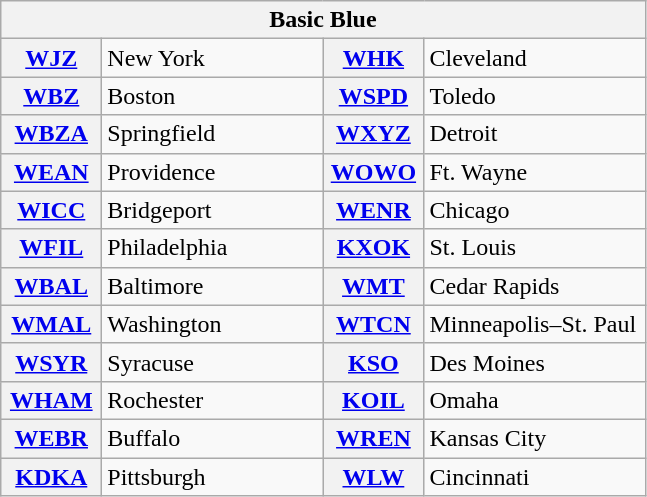<table class="wikitable">
<tr>
<th scope="col" colspan="4">Basic Blue</th>
</tr>
<tr>
<th scope="row" style="width: 60px;"><a href='#'>WJZ</a></th>
<td style="width: 140px;">New York</td>
<th scope="row" style="width: 60px;"><a href='#'>WHK</a></th>
<td style="width: 140px;">Cleveland</td>
</tr>
<tr>
<th scope="row"><a href='#'>WBZ</a></th>
<td>Boston</td>
<th scope="row"><a href='#'>WSPD</a></th>
<td>Toledo</td>
</tr>
<tr>
<th scope="row"><a href='#'>WBZA</a></th>
<td>Springfield</td>
<th scope="row"><a href='#'>WXYZ</a></th>
<td>Detroit</td>
</tr>
<tr>
<th scope="row"><a href='#'>WEAN</a></th>
<td>Providence</td>
<th scope="row"><a href='#'>WOWO</a></th>
<td>Ft. Wayne</td>
</tr>
<tr>
<th scope="row"><a href='#'>WICC</a></th>
<td>Bridgeport</td>
<th scope="row"><a href='#'>WENR</a></th>
<td>Chicago</td>
</tr>
<tr>
<th scope="row"><a href='#'>WFIL</a></th>
<td>Philadelphia</td>
<th scope="row"><a href='#'>KXOK</a></th>
<td>St. Louis</td>
</tr>
<tr>
<th scope="row"><a href='#'>WBAL</a></th>
<td>Baltimore</td>
<th scope="row"><a href='#'>WMT</a></th>
<td>Cedar Rapids</td>
</tr>
<tr>
<th scope="row"><a href='#'>WMAL</a></th>
<td>Washington</td>
<th scope="row"><a href='#'>WTCN</a></th>
<td>Minneapolis–St. Paul</td>
</tr>
<tr>
<th scope="row"><a href='#'>WSYR</a></th>
<td>Syracuse</td>
<th scope="row"><a href='#'>KSO</a></th>
<td>Des Moines</td>
</tr>
<tr>
<th scope="row"><a href='#'>WHAM</a></th>
<td>Rochester</td>
<th scope="row"><a href='#'>KOIL</a></th>
<td>Omaha</td>
</tr>
<tr>
<th scope="row"><a href='#'>WEBR</a></th>
<td>Buffalo</td>
<th scope="row"><a href='#'>WREN</a></th>
<td>Kansas City</td>
</tr>
<tr>
<th scope="row"><a href='#'>KDKA</a></th>
<td>Pittsburgh</td>
<th scope="row"><a href='#'>WLW</a></th>
<td>Cincinnati</td>
</tr>
</table>
